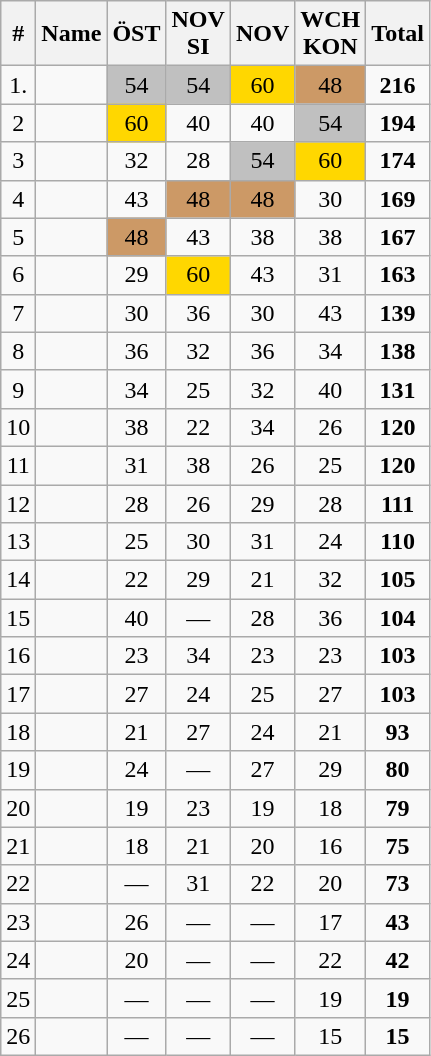<table class="wikitable sortable" style="text-align:center;">
<tr>
<th>#</th>
<th>Name</th>
<th>ÖST</th>
<th>NOV <br> SI</th>
<th>NOV</th>
<th>WCH<br> KON</th>
<th>Total</th>
</tr>
<tr>
<td>1.</td>
<td align="left"></td>
<td bgcolor="silver">54</td>
<td bgcolor="silver">54</td>
<td bgcolor="gold">60</td>
<td bgcolor="CC9966">48</td>
<td><strong>216</strong></td>
</tr>
<tr>
<td>2</td>
<td align="left"></td>
<td bgcolor="gold">60</td>
<td>40</td>
<td>40</td>
<td bgcolor="silver">54</td>
<td><strong>194</strong></td>
</tr>
<tr>
<td>3</td>
<td align="left"></td>
<td>32</td>
<td>28</td>
<td bgcolor="silver">54</td>
<td bgcolor="gold">60</td>
<td><strong>174</strong></td>
</tr>
<tr>
<td>4</td>
<td align="left"></td>
<td>43</td>
<td bgcolor="CC9966">48</td>
<td bgcolor="CC9966">48</td>
<td>30</td>
<td><strong>169</strong></td>
</tr>
<tr>
<td>5</td>
<td align="left"></td>
<td bgcolor="cc9966">48</td>
<td>43</td>
<td>38</td>
<td>38</td>
<td><strong>167</strong></td>
</tr>
<tr>
<td>6</td>
<td align="left"></td>
<td>29</td>
<td bgcolor="gold">60</td>
<td>43</td>
<td>31</td>
<td><strong>163</strong></td>
</tr>
<tr>
<td>7</td>
<td align="left"></td>
<td>30</td>
<td>36</td>
<td>30</td>
<td>43</td>
<td><strong>139</strong></td>
</tr>
<tr>
<td>8</td>
<td align="left"></td>
<td>36</td>
<td>32</td>
<td>36</td>
<td>34</td>
<td><strong>138</strong></td>
</tr>
<tr>
<td>9</td>
<td align="left"></td>
<td>34</td>
<td>25</td>
<td>32</td>
<td>40</td>
<td><strong>131</strong></td>
</tr>
<tr>
<td>10</td>
<td align="left"></td>
<td>38</td>
<td>22</td>
<td>34</td>
<td>26</td>
<td><strong>120</strong></td>
</tr>
<tr>
<td>11</td>
<td align="left"></td>
<td>31</td>
<td>38</td>
<td>26</td>
<td>25</td>
<td><strong>120</strong></td>
</tr>
<tr>
<td>12</td>
<td align="left"></td>
<td>28</td>
<td>26</td>
<td>29</td>
<td>28</td>
<td><strong>111</strong></td>
</tr>
<tr>
<td>13</td>
<td align="left"></td>
<td>25</td>
<td>30</td>
<td>31</td>
<td>24</td>
<td><strong>110</strong></td>
</tr>
<tr>
<td>14</td>
<td align="left"></td>
<td>22</td>
<td>29</td>
<td>21</td>
<td>32</td>
<td><strong>105</strong></td>
</tr>
<tr>
<td>15</td>
<td align="left"></td>
<td>40</td>
<td>—</td>
<td>28</td>
<td>36</td>
<td><strong>104</strong></td>
</tr>
<tr>
<td>16</td>
<td align="left"></td>
<td>23</td>
<td>34</td>
<td>23</td>
<td>23</td>
<td><strong>103</strong></td>
</tr>
<tr>
<td>17</td>
<td align="left"></td>
<td>27</td>
<td>24</td>
<td>25</td>
<td>27</td>
<td><strong>103</strong></td>
</tr>
<tr>
<td>18</td>
<td align="left"></td>
<td>21</td>
<td>27</td>
<td>24</td>
<td>21</td>
<td><strong>93</strong></td>
</tr>
<tr>
<td>19</td>
<td align="left"></td>
<td>24</td>
<td>—</td>
<td>27</td>
<td>29</td>
<td><strong>80</strong></td>
</tr>
<tr>
<td>20</td>
<td align="left"></td>
<td>19</td>
<td>23</td>
<td>19</td>
<td>18</td>
<td><strong>79</strong></td>
</tr>
<tr>
<td>21</td>
<td align="left"></td>
<td>18</td>
<td>21</td>
<td>20</td>
<td>16</td>
<td><strong>75</strong></td>
</tr>
<tr>
<td>22</td>
<td align="left"></td>
<td>—</td>
<td>31</td>
<td>22</td>
<td>20</td>
<td><strong>73</strong></td>
</tr>
<tr>
<td>23</td>
<td align="left"></td>
<td>26</td>
<td>—</td>
<td>—</td>
<td>17</td>
<td><strong>43</strong></td>
</tr>
<tr>
<td>24</td>
<td align="left"></td>
<td>20</td>
<td>—</td>
<td>—</td>
<td>22</td>
<td><strong>42</strong></td>
</tr>
<tr>
<td>25</td>
<td align="left"></td>
<td>—</td>
<td>—</td>
<td>—</td>
<td>19</td>
<td><strong>19</strong></td>
</tr>
<tr>
<td>26</td>
<td align="left"></td>
<td>—</td>
<td>—</td>
<td>—</td>
<td>15</td>
<td><strong>15</strong></td>
</tr>
</table>
